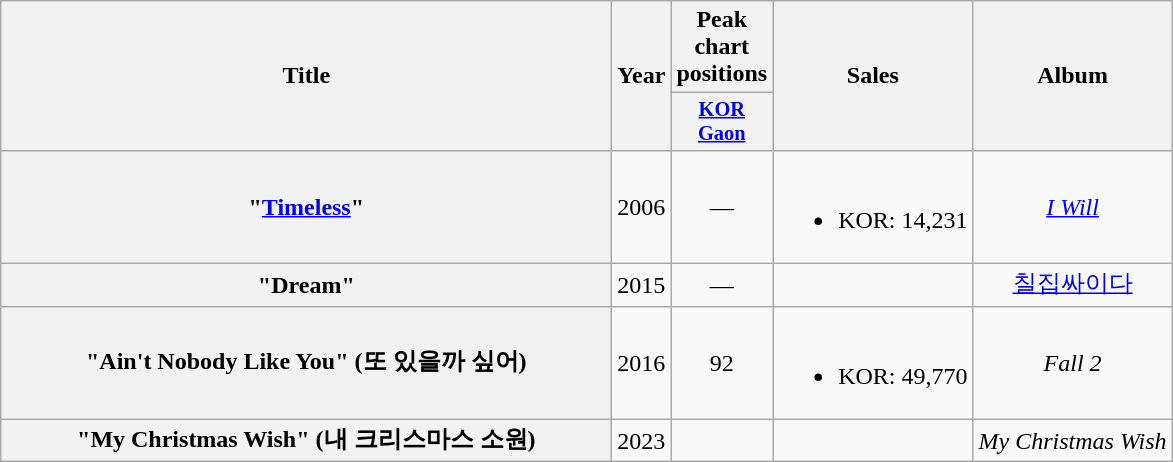<table class="wikitable plainrowheaders" style="text-align:center;">
<tr>
<th rowspan="2" scope="col" style="width:25em;">Title</th>
<th rowspan="2" scope="col">Year</th>
<th scope="col">Peak chart positions</th>
<th rowspan="2" scope="col">Sales</th>
<th rowspan="2" scope="col">Album</th>
</tr>
<tr>
<th scope="col" style="width:3em;font-size:85%;"><a href='#'>KOR<br>Gaon</a><br></th>
</tr>
<tr>
<th scope="row">"<a href='#'>Timeless</a>" </th>
<td>2006</td>
<td>—</td>
<td><br><ul><li>KOR: 14,231 </li></ul></td>
<td><em><a href='#'>I Will</a></em></td>
</tr>
<tr>
<th scope="row">"Dream" </th>
<td>2015</td>
<td>—</td>
<td></td>
<td><a href='#'>칠집싸이다</a></td>
</tr>
<tr>
<th scope="row">"Ain't Nobody Like You" (또 있을까 싶어) </th>
<td>2016</td>
<td>92</td>
<td><br><ul><li>KOR: 49,770</li></ul></td>
<td><em>Fall 2</em></td>
</tr>
<tr>
<th scope="row">"My Christmas Wish" (내 크리스마스 소원) </th>
<td>2023</td>
<td></td>
<td></td>
<td><em>My Christmas Wish</em></td>
</tr>
</table>
